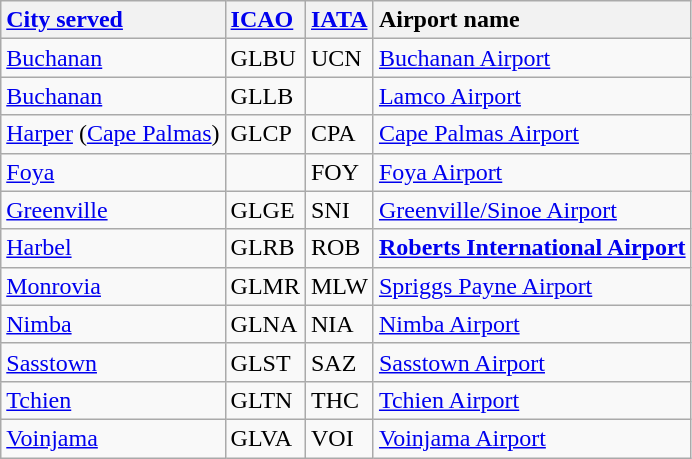<table class="wikitable sortable">
<tr valign=baseline>
<th style="text-align:left;"><a href='#'>City served</a></th>
<th style="text-align:left;"><a href='#'>ICAO</a></th>
<th style="text-align:left;"><a href='#'>IATA</a></th>
<th style="text-align:left;">Airport name</th>
</tr>
<tr valign=top>
<td><a href='#'>Buchanan</a></td>
<td>GLBU</td>
<td>UCN</td>
<td><a href='#'>Buchanan Airport</a></td>
</tr>
<tr valign=top>
<td><a href='#'>Buchanan</a></td>
<td>GLLB</td>
<td></td>
<td><a href='#'>Lamco Airport</a></td>
</tr>
<tr valign=top>
<td><a href='#'>Harper</a> (<a href='#'>Cape Palmas</a>)</td>
<td>GLCP</td>
<td>CPA</td>
<td><a href='#'>Cape Palmas Airport</a></td>
</tr>
<tr valign=top>
<td><a href='#'>Foya</a></td>
<td></td>
<td>FOY</td>
<td><a href='#'>Foya Airport</a></td>
</tr>
<tr valign=top>
<td><a href='#'>Greenville</a></td>
<td>GLGE</td>
<td>SNI</td>
<td><a href='#'>Greenville/Sinoe Airport</a></td>
</tr>
<tr valign=top>
<td><a href='#'>Harbel</a></td>
<td>GLRB</td>
<td>ROB</td>
<td><strong><a href='#'>Roberts International Airport</a></strong></td>
</tr>
<tr valign=top>
<td><a href='#'>Monrovia</a></td>
<td>GLMR</td>
<td>MLW</td>
<td><a href='#'>Spriggs Payne Airport</a></td>
</tr>
<tr valign=top>
<td><a href='#'>Nimba</a></td>
<td>GLNA</td>
<td>NIA</td>
<td><a href='#'>Nimba Airport</a></td>
</tr>
<tr valign=top>
<td><a href='#'>Sasstown</a></td>
<td>GLST</td>
<td>SAZ</td>
<td><a href='#'>Sasstown Airport</a></td>
</tr>
<tr valign=top>
<td><a href='#'>Tchien</a></td>
<td>GLTN</td>
<td>THC</td>
<td><a href='#'>Tchien Airport</a></td>
</tr>
<tr valign=top>
<td><a href='#'>Voinjama</a></td>
<td>GLVA</td>
<td>VOI</td>
<td><a href='#'>Voinjama Airport</a></td>
</tr>
</table>
